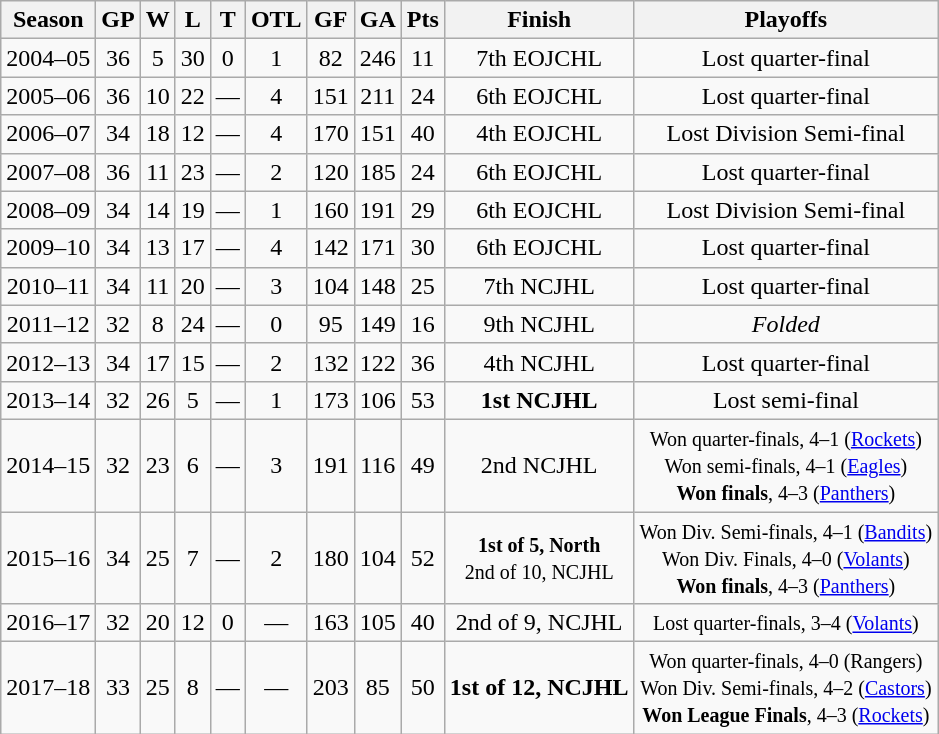<table class="wikitable" style="text-align:center">
<tr>
<th>Season</th>
<th>GP</th>
<th>W</th>
<th>L</th>
<th>T</th>
<th>OTL</th>
<th>GF</th>
<th>GA</th>
<th>Pts</th>
<th>Finish</th>
<th>Playoffs</th>
</tr>
<tr>
<td>2004–05</td>
<td>36</td>
<td>5</td>
<td>30</td>
<td>0</td>
<td>1</td>
<td>82</td>
<td>246</td>
<td>11</td>
<td>7th EOJCHL</td>
<td>Lost quarter-final</td>
</tr>
<tr>
<td>2005–06</td>
<td>36</td>
<td>10</td>
<td>22</td>
<td>—</td>
<td>4</td>
<td>151</td>
<td>211</td>
<td>24</td>
<td>6th EOJCHL</td>
<td>Lost quarter-final</td>
</tr>
<tr>
<td>2006–07</td>
<td>34</td>
<td>18</td>
<td>12</td>
<td>—</td>
<td>4</td>
<td>170</td>
<td>151</td>
<td>40</td>
<td>4th EOJCHL</td>
<td>Lost Division Semi-final</td>
</tr>
<tr>
<td>2007–08</td>
<td>36</td>
<td>11</td>
<td>23</td>
<td>—</td>
<td>2</td>
<td>120</td>
<td>185</td>
<td>24</td>
<td>6th EOJCHL</td>
<td>Lost quarter-final</td>
</tr>
<tr>
<td>2008–09</td>
<td>34</td>
<td>14</td>
<td>19</td>
<td>—</td>
<td>1</td>
<td>160</td>
<td>191</td>
<td>29</td>
<td>6th EOJCHL</td>
<td>Lost Division Semi-final</td>
</tr>
<tr>
<td>2009–10</td>
<td>34</td>
<td>13</td>
<td>17</td>
<td>—</td>
<td>4</td>
<td>142</td>
<td>171</td>
<td>30</td>
<td>6th EOJCHL</td>
<td>Lost quarter-final</td>
</tr>
<tr>
<td>2010–11</td>
<td>34</td>
<td>11</td>
<td>20</td>
<td>—</td>
<td>3</td>
<td>104</td>
<td>148</td>
<td>25</td>
<td>7th NCJHL</td>
<td>Lost quarter-final</td>
</tr>
<tr>
<td>2011–12</td>
<td>32</td>
<td>8</td>
<td>24</td>
<td>—</td>
<td>0</td>
<td>95</td>
<td>149</td>
<td>16</td>
<td>9th NCJHL</td>
<td><em>Folded</em></td>
</tr>
<tr>
<td>2012–13</td>
<td>34</td>
<td>17</td>
<td>15</td>
<td>—</td>
<td>2</td>
<td>132</td>
<td>122</td>
<td>36</td>
<td>4th NCJHL</td>
<td>Lost quarter-final</td>
</tr>
<tr>
<td>2013–14</td>
<td>32</td>
<td>26</td>
<td>5</td>
<td>—</td>
<td>1</td>
<td>173</td>
<td>106</td>
<td>53</td>
<td><strong>1st NCJHL</strong></td>
<td>Lost semi-final</td>
</tr>
<tr>
<td>2014–15</td>
<td>32</td>
<td>23</td>
<td>6</td>
<td>—</td>
<td>3</td>
<td>191</td>
<td>116</td>
<td>49</td>
<td>2nd NCJHL</td>
<td><small>Won quarter-finals, 4–1 (<a href='#'>Rockets</a>)<br>Won semi-finals, 4–1 (<a href='#'>Eagles</a>)<br><strong>Won finals</strong>, 4–3 (<a href='#'>Panthers</a>)</small></td>
</tr>
<tr>
<td>2015–16</td>
<td>34</td>
<td>25</td>
<td>7</td>
<td>—</td>
<td>2</td>
<td>180</td>
<td>104</td>
<td>52</td>
<td><small><strong>1st of 5, North</strong><br>2nd of 10, NCJHL</small></td>
<td><small>Won Div. Semi-finals, 4–1 (<a href='#'>Bandits</a>)<br>Won Div. Finals, 4–0 (<a href='#'>Volants</a>)<br><strong>Won finals</strong>, 4–3 (<a href='#'>Panthers</a>)</small></td>
</tr>
<tr>
<td>2016–17</td>
<td>32</td>
<td>20</td>
<td>12</td>
<td>0</td>
<td>—</td>
<td>163</td>
<td>105</td>
<td>40</td>
<td>2nd of 9, NCJHL</td>
<td><small> Lost quarter-finals, 3–4 (<a href='#'>Volants</a>)</small></td>
</tr>
<tr>
<td>2017–18</td>
<td>33</td>
<td>25</td>
<td>8</td>
<td>—</td>
<td>—</td>
<td>203</td>
<td>85</td>
<td>50</td>
<td><strong>1st of 12, NCJHL</strong></td>
<td><small>Won quarter-finals, 4–0 (Rangers)<br>Won Div. Semi-finals, 4–2 (<a href='#'>Castors</a>)<br><strong>Won League Finals</strong>, 4–3 (<a href='#'>Rockets</a>)</small></td>
</tr>
</table>
